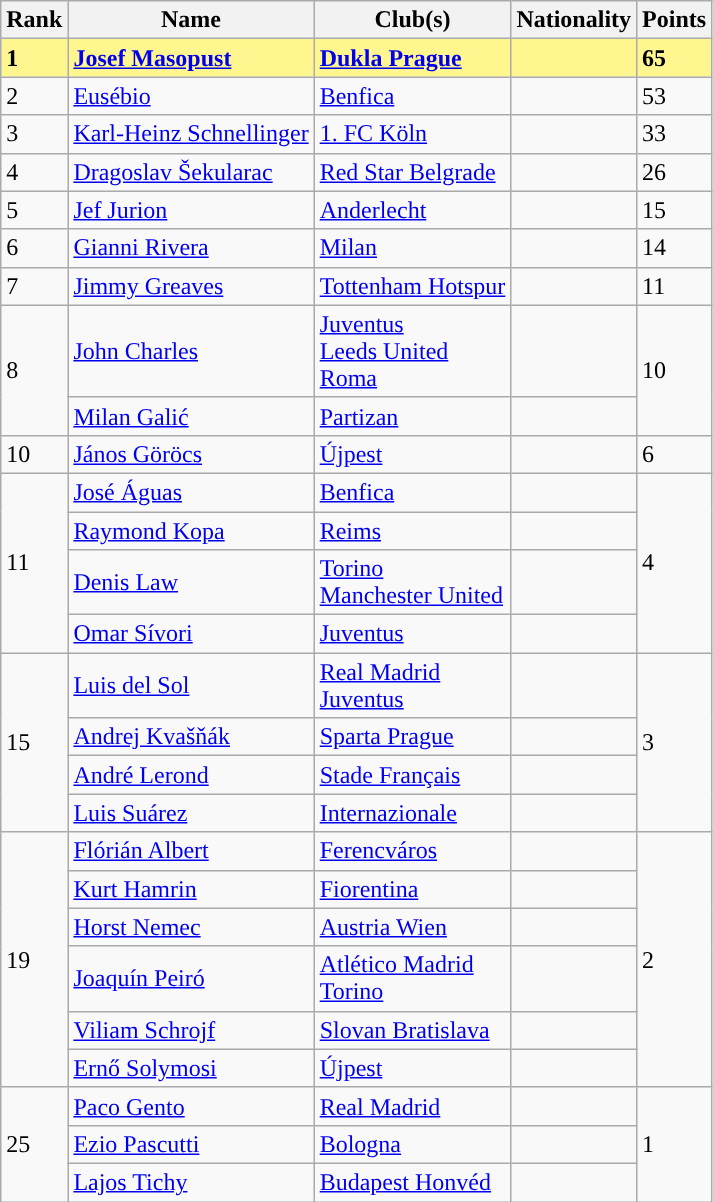<table class="wikitable">
<tr>
<th>Rank</th>
<th>Name</th>
<th>Club(s)</th>
<th>Nationality</th>
<th>Points</th>
</tr>
<tr style="background-color: #FFF68F; font-weight: bold;">
<td>1</td>
<td><a href='#'>Josef Masopust</a></td>
<td> <a href='#'>Dukla Prague</a></td>
<td></td>
<td>65</td>
</tr>
<tr>
<td>2</td>
<td><a href='#'>Eusébio</a></td>
<td> <a href='#'>Benfica</a></td>
<td></td>
<td>53</td>
</tr>
<tr>
<td>3</td>
<td><a href='#'>Karl-Heinz Schnellinger</a></td>
<td> <a href='#'>1. FC Köln</a></td>
<td></td>
<td>33</td>
</tr>
<tr>
<td>4</td>
<td><a href='#'>Dragoslav Šekularac</a></td>
<td> <a href='#'>Red Star Belgrade</a></td>
<td></td>
<td>26</td>
</tr>
<tr>
<td>5</td>
<td><a href='#'>Jef Jurion</a></td>
<td> <a href='#'>Anderlecht</a></td>
<td></td>
<td>15</td>
</tr>
<tr>
<td>6</td>
<td><a href='#'>Gianni Rivera</a></td>
<td> <a href='#'>Milan</a></td>
<td></td>
<td>14</td>
</tr>
<tr>
<td>7</td>
<td><a href='#'>Jimmy Greaves</a></td>
<td> <a href='#'>Tottenham Hotspur</a></td>
<td></td>
<td>11</td>
</tr>
<tr>
<td rowspan="2">8</td>
<td><a href='#'>John Charles</a></td>
<td> <a href='#'>Juventus</a><br> <a href='#'>Leeds United</a><br> <a href='#'>Roma</a></td>
<td></td>
<td rowspan="2">10</td>
</tr>
<tr>
<td><a href='#'>Milan Galić</a></td>
<td> <a href='#'>Partizan</a></td>
<td></td>
</tr>
<tr>
<td>10</td>
<td><a href='#'>János Göröcs</a></td>
<td> <a href='#'>Újpest</a></td>
<td></td>
<td>6</td>
</tr>
<tr>
<td rowspan="4">11</td>
<td><a href='#'>José Águas</a></td>
<td> <a href='#'>Benfica</a></td>
<td></td>
<td rowspan="4">4</td>
</tr>
<tr>
<td><a href='#'>Raymond Kopa</a></td>
<td> <a href='#'>Reims</a></td>
<td></td>
</tr>
<tr>
<td><a href='#'>Denis Law</a></td>
<td> <a href='#'>Torino</a><br> <a href='#'>Manchester United</a></td>
<td></td>
</tr>
<tr>
<td><a href='#'>Omar Sívori</a></td>
<td> <a href='#'>Juventus</a></td>
<td></td>
</tr>
<tr>
<td rowspan="4">15</td>
<td><a href='#'>Luis del Sol</a></td>
<td> <a href='#'>Real Madrid</a><br> <a href='#'>Juventus</a></td>
<td></td>
<td rowspan="4">3</td>
</tr>
<tr>
<td><a href='#'>Andrej Kvašňák</a></td>
<td> <a href='#'>Sparta Prague</a></td>
<td></td>
</tr>
<tr>
<td><a href='#'>André Lerond</a></td>
<td> <a href='#'>Stade Français</a></td>
<td></td>
</tr>
<tr>
<td><a href='#'>Luis Suárez</a></td>
<td> <a href='#'>Internazionale</a></td>
<td></td>
</tr>
<tr>
<td rowspan="6">19</td>
<td><a href='#'>Flórián Albert</a></td>
<td> <a href='#'>Ferencváros</a></td>
<td></td>
<td rowspan="6">2</td>
</tr>
<tr>
<td><a href='#'>Kurt Hamrin</a></td>
<td> <a href='#'>Fiorentina</a></td>
<td></td>
</tr>
<tr>
<td><a href='#'>Horst Nemec</a></td>
<td> <a href='#'>Austria Wien</a></td>
<td></td>
</tr>
<tr>
<td><a href='#'>Joaquín Peiró</a></td>
<td> <a href='#'>Atlético Madrid</a><br> <a href='#'>Torino</a></td>
<td></td>
</tr>
<tr>
<td><a href='#'>Viliam Schrojf</a></td>
<td> <a href='#'>Slovan Bratislava</a></td>
<td></td>
</tr>
<tr>
<td><a href='#'>Ernő Solymosi</a></td>
<td> <a href='#'>Újpest</a></td>
<td></td>
</tr>
<tr>
<td rowspan="3">25</td>
<td><a href='#'>Paco Gento</a></td>
<td> <a href='#'>Real Madrid</a></td>
<td></td>
<td rowspan="3">1</td>
</tr>
<tr>
<td><a href='#'>Ezio Pascutti</a></td>
<td> <a href='#'>Bologna</a></td>
<td></td>
</tr>
<tr>
<td><a href='#'>Lajos Tichy</a></td>
<td> <a href='#'>Budapest Honvéd</a></td>
<td></td>
</tr>
</table>
